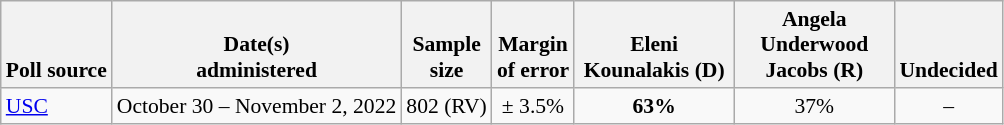<table class="wikitable" style="font-size:90%;text-align:center;">
<tr valign=bottom>
<th>Poll source</th>
<th>Date(s)<br>administered</th>
<th>Sample<br>size</th>
<th>Margin<br>of error</th>
<th style="width:100px;">Eleni<br>Kounalakis (D)</th>
<th style="width:100px;">Angela<br>Underwood Jacobs (R)</th>
<th>Undecided</th>
</tr>
<tr>
<td style="text-align:left;"><a href='#'>USC</a></td>
<td>October 30 – November 2, 2022</td>
<td>802 (RV)</td>
<td>± 3.5%</td>
<td><strong>63%</strong></td>
<td>37%</td>
<td>–</td>
</tr>
</table>
